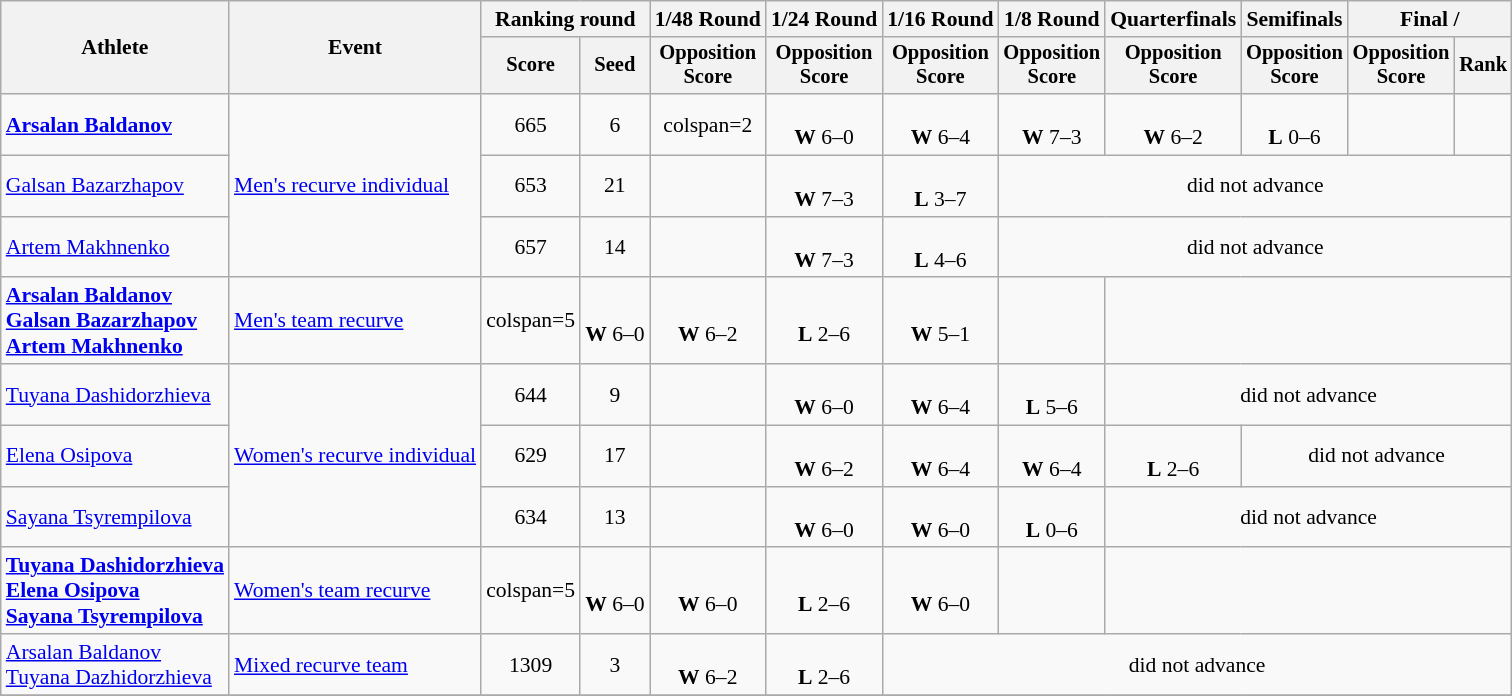<table class="wikitable" style="font-size:90%">
<tr>
<th rowspan=2>Athlete</th>
<th rowspan=2>Event</th>
<th colspan=2>Ranking round</th>
<th>1/48 Round</th>
<th>1/24 Round</th>
<th>1/16 Round</th>
<th>1/8 Round</th>
<th>Quarterfinals</th>
<th>Semifinals</th>
<th colspan=2>Final / </th>
</tr>
<tr style="font-size:95%">
<th>Score</th>
<th>Seed</th>
<th>Opposition<br>Score</th>
<th>Opposition<br>Score</th>
<th>Opposition<br>Score</th>
<th>Opposition<br>Score</th>
<th>Opposition<br>Score</th>
<th>Opposition<br>Score</th>
<th>Opposition<br>Score</th>
<th>Rank</th>
</tr>
<tr align=center>
<td align=left><strong><a href='#'>Arsalan Baldanov</a></strong></td>
<td align=left rowspan=3><a href='#'>Men's recurve individual</a></td>
<td>665</td>
<td>6</td>
<td>colspan=2 </td>
<td><br><strong>W</strong> 6–0</td>
<td><br><strong>W</strong> 6–4</td>
<td><br><strong>W</strong> 7–3</td>
<td><br><strong>W</strong> 6–2</td>
<td><br><strong>L</strong> 0–6</td>
<td></td>
</tr>
<tr align=center>
<td align=left><a href='#'>Galsan Bazarzhapov</a></td>
<td>653</td>
<td>21</td>
<td></td>
<td><br><strong>W</strong> 7–3</td>
<td><br><strong>L</strong> 3–7</td>
<td colspan=5>did not advance</td>
</tr>
<tr align=center>
<td align=left><a href='#'>Artem Makhnenko</a></td>
<td>657</td>
<td>14</td>
<td></td>
<td><br><strong>W</strong> 7–3</td>
<td><br><strong>L</strong> 4–6</td>
<td colspan=5>did not advance</td>
</tr>
<tr align=center>
<td align=left><strong><a href='#'>Arsalan Baldanov</a><br><a href='#'>Galsan Bazarzhapov</a><br><a href='#'>Artem Makhnenko</a></strong></td>
<td align=left><a href='#'>Men's team recurve</a></td>
<td>colspan=5</td>
<td><br><strong>W</strong> 6–0</td>
<td><br><strong>W</strong> 6–2</td>
<td><br><strong>L</strong> 2–6</td>
<td><br><strong>W</strong> 5–1</td>
<td></td>
</tr>
<tr align=center>
<td align=left><a href='#'>Tuyana Dashidorzhieva</a></td>
<td align=left rowspan=3><a href='#'>Women's recurve individual</a></td>
<td>644</td>
<td>9</td>
<td></td>
<td><br><strong>W</strong> 6–0</td>
<td><br><strong>W</strong> 6–4</td>
<td><br><strong>L</strong> 5–6</td>
<td colspan=4>did not advance</td>
</tr>
<tr align=center>
<td align=left><a href='#'>Elena Osipova</a></td>
<td>629</td>
<td>17</td>
<td></td>
<td><br><strong>W</strong> 6–2</td>
<td><br><strong>W</strong> 6–4</td>
<td><br><strong>W</strong> 6–4</td>
<td><br><strong>L</strong> 2–6</td>
<td colspan=3>did not advance</td>
</tr>
<tr align=center>
<td align=left><a href='#'>Sayana Tsyrempilova</a></td>
<td>634</td>
<td>13</td>
<td></td>
<td><br><strong>W</strong> 6–0</td>
<td><br><strong>W</strong> 6–0</td>
<td><br><strong>L</strong> 0–6</td>
<td colspan=4>did not advance</td>
</tr>
<tr align=center>
<td align=left><strong><a href='#'>Tuyana Dashidorzhieva</a><br><a href='#'>Elena Osipova</a><br><a href='#'>Sayana Tsyrempilova</a></strong></td>
<td align=left><a href='#'>Women's team recurve</a></td>
<td>colspan=5</td>
<td><br><strong>W</strong> 6–0</td>
<td><br><strong>W</strong> 6–0</td>
<td><br><strong>L</strong> 2–6</td>
<td><br><strong>W</strong> 6–0</td>
<td></td>
</tr>
<tr align=center>
<td align=left><a href='#'>Arsalan Baldanov</a><br><a href='#'>Tuyana Dazhidorzhieva</a></td>
<td align=left><a href='#'>Mixed recurve team</a></td>
<td>1309</td>
<td>3</td>
<td><br><strong>W</strong> 6–2</td>
<td><br><strong>L</strong> 2–6</td>
<td colspan=6>did not advance</td>
</tr>
<tr align=center>
</tr>
</table>
